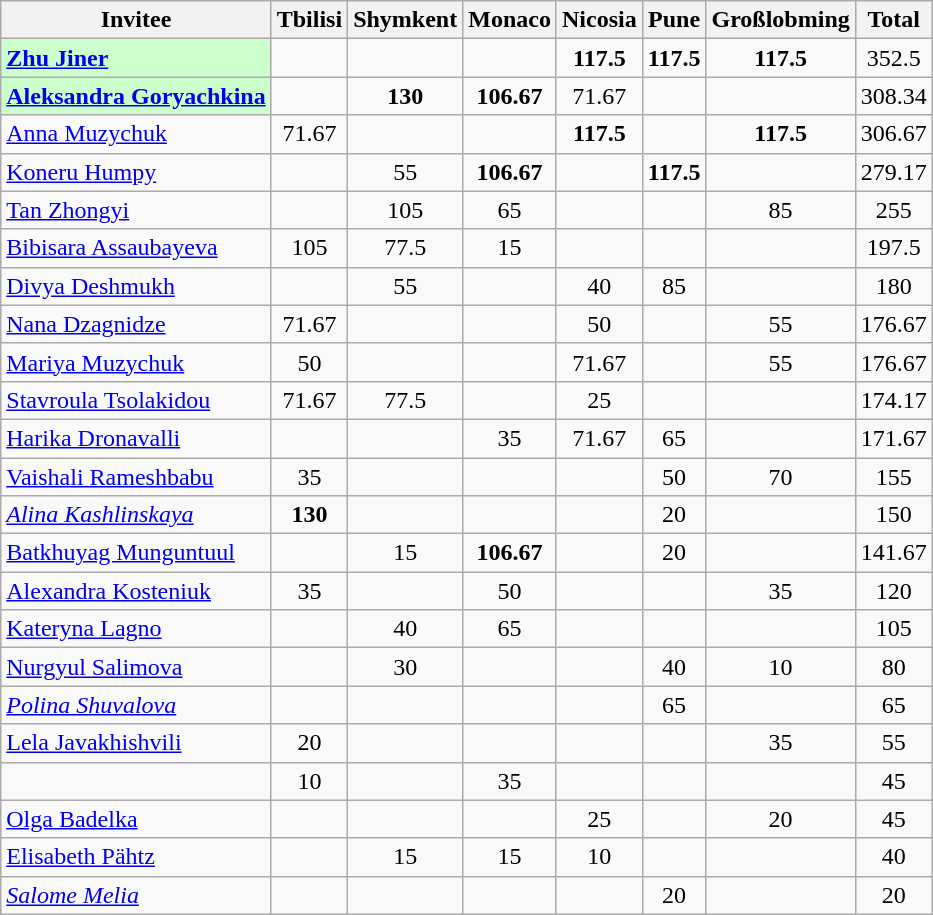<table class="wikitable sortable" style="text-align:center;">
<tr>
<th>Invitee</th>
<th>Tbilisi</th>
<th>Shymkent</th>
<th>Monaco</th>
<th>Nicosia</th>
<th>Pune</th>
<th>Großlobming</th>
<th>Total</th>
</tr>
<tr>
<td style="text-align:left;background:#ccffcc;"><strong> <a href='#'>Zhu Jiner</a></strong></td>
<td></td>
<td></td>
<td></td>
<td><strong>117.5</strong></td>
<td><strong>117.5</strong></td>
<td><strong>117.5</strong></td>
<td>352.5</td>
</tr>
<tr>
<td style="text-align:left;background:#ccffcc;"><strong> <a href='#'>Aleksandra Goryachkina</a></strong></td>
<td></td>
<td><strong>130</strong></td>
<td><strong>106.67</strong></td>
<td>71.67</td>
<td></td>
<td></td>
<td>308.34</td>
</tr>
<tr>
<td align="left"> <a href='#'>Anna Muzychuk</a></td>
<td>71.67</td>
<td></td>
<td></td>
<td><strong>117.5</strong></td>
<td></td>
<td><strong>117.5</strong></td>
<td>306.67</td>
</tr>
<tr>
<td align=left> <a href='#'>Koneru Humpy</a></td>
<td></td>
<td>55</td>
<td><strong>106.67</strong></td>
<td></td>
<td><strong>117.5</strong></td>
<td></td>
<td>279.17</td>
</tr>
<tr>
<td align="left"> <a href='#'>Tan Zhongyi</a></td>
<td></td>
<td>105</td>
<td>65</td>
<td></td>
<td></td>
<td>85</td>
<td>255</td>
</tr>
<tr>
<td align=left> <a href='#'>Bibisara Assaubayeva</a></td>
<td>105</td>
<td>77.5</td>
<td>15</td>
<td></td>
<td></td>
<td></td>
<td>197.5</td>
</tr>
<tr>
<td align=left> <a href='#'>Divya Deshmukh</a></td>
<td></td>
<td>55</td>
<td></td>
<td>40</td>
<td>85</td>
<td></td>
<td>180</td>
</tr>
<tr>
<td align="left"> <a href='#'>Nana Dzagnidze</a></td>
<td>71.67</td>
<td></td>
<td></td>
<td>50</td>
<td></td>
<td>55</td>
<td>176.67</td>
</tr>
<tr>
<td align="left"> <a href='#'>Mariya Muzychuk</a></td>
<td>50</td>
<td></td>
<td></td>
<td>71.67</td>
<td></td>
<td>55</td>
<td>176.67</td>
</tr>
<tr>
<td align=left> <a href='#'>Stavroula Tsolakidou</a></td>
<td>71.67</td>
<td>77.5</td>
<td></td>
<td>25</td>
<td></td>
<td></td>
<td>174.17</td>
</tr>
<tr>
<td align=left> <a href='#'>Harika Dronavalli</a></td>
<td></td>
<td></td>
<td>35</td>
<td>71.67</td>
<td>65</td>
<td></td>
<td>171.67</td>
</tr>
<tr>
<td align="left"> <a href='#'>Vaishali Rameshbabu</a></td>
<td>35</td>
<td></td>
<td></td>
<td></td>
<td>50</td>
<td>70</td>
<td>155</td>
</tr>
<tr>
<td align=left> <em><a href='#'>Alina Kashlinskaya</a></em></td>
<td><strong>130</strong></td>
<td></td>
<td></td>
<td></td>
<td>20</td>
<td></td>
<td>150</td>
</tr>
<tr>
<td align=left> <a href='#'>Batkhuyag Munguntuul</a></td>
<td></td>
<td>15</td>
<td><strong>106.67</strong></td>
<td></td>
<td>20</td>
<td></td>
<td>141.67</td>
</tr>
<tr>
<td align="left"> <a href='#'>Alexandra Kosteniuk</a></td>
<td>35</td>
<td></td>
<td>50</td>
<td></td>
<td></td>
<td>35</td>
<td>120</td>
</tr>
<tr>
<td align=left> <a href='#'>Kateryna Lagno</a></td>
<td></td>
<td>40</td>
<td>65</td>
<td></td>
<td></td>
<td></td>
<td>105</td>
</tr>
<tr>
<td align="left"> <a href='#'>Nurgyul Salimova</a></td>
<td></td>
<td>30</td>
<td></td>
<td></td>
<td>40</td>
<td>10</td>
<td>80</td>
</tr>
<tr>
<td align=left> <em><a href='#'>Polina Shuvalova</a></em></td>
<td></td>
<td></td>
<td></td>
<td></td>
<td>65</td>
<td></td>
<td>65</td>
</tr>
<tr>
<td align="left"> <a href='#'>Lela Javakhishvili</a></td>
<td>20</td>
<td></td>
<td></td>
<td></td>
<td></td>
<td>35</td>
<td>55</td>
</tr>
<tr>
<td align=left></td>
<td>10</td>
<td></td>
<td>35</td>
<td></td>
<td></td>
<td></td>
<td>45</td>
</tr>
<tr>
<td align="left"> <a href='#'>Olga Badelka</a></td>
<td></td>
<td></td>
<td></td>
<td>25</td>
<td></td>
<td>20</td>
<td>45</td>
</tr>
<tr>
<td align=left> <a href='#'>Elisabeth Pähtz</a></td>
<td></td>
<td>15</td>
<td>15</td>
<td>10</td>
<td></td>
<td></td>
<td>40</td>
</tr>
<tr>
<td align=left> <em><a href='#'>Salome Melia</a></em></td>
<td></td>
<td></td>
<td></td>
<td></td>
<td>20</td>
<td></td>
<td>20</td>
</tr>
</table>
